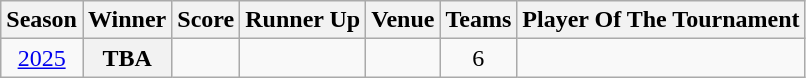<table class="wikitable" style="text-align: center;">
<tr>
<th>Season</th>
<th>Winner</th>
<th>Score</th>
<th>Runner Up</th>
<th>Venue</th>
<th>Teams</th>
<th>Player Of The Tournament</th>
</tr>
<tr>
<td><a href='#'>2025</a></td>
<th>TBA</th>
<td></td>
<td></td>
<td></td>
<td>6</td>
<td></td>
</tr>
</table>
